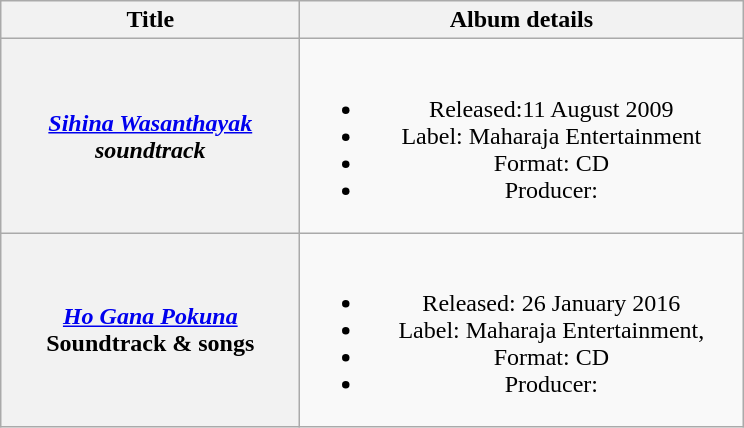<table class="wikitable plainrowheaders" style="text-align:center;">
<tr>
<th scope="col" style="width:12em;">Title</th>
<th scope="col" style="width:18em;">Album details</th>
</tr>
<tr>
<th scope="row"><em><a href='#'>Sihina Wasanthayak</a> soundtrack</em></th>
<td><br><ul><li>Released:11 August 2009</li><li>Label: Maharaja Entertainment</li><li>Format: CD</li><li>Producer:</li></ul></td>
</tr>
<tr>
<th scope="row"><em><a href='#'>Ho Gana Pokuna</a></em>  Soundtrack & songs</th>
<td><br><ul><li>Released: 26 January 2016</li><li>Label: Maharaja Entertainment,</li><li>Format: CD</li><li>Producer:</li></ul></td>
</tr>
</table>
